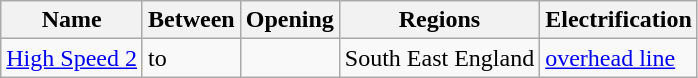<table class="wikitable sortable">
<tr>
<th>Name</th>
<th>Between</th>
<th>Opening</th>
<th>Regions</th>
<th>Electrification</th>
</tr>
<tr>
<td><a href='#'>High Speed 2</a></td>
<td> to </td>
<td></td>
<td>South East England</td>
<td> <a href='#'>overhead line</a></td>
</tr>
</table>
